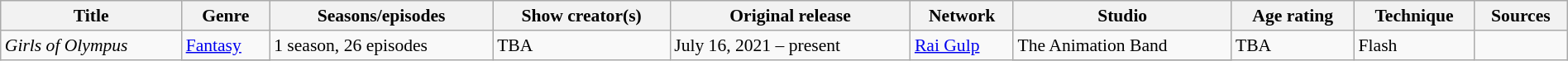<table class="wikitable sortable" style="text-align: left; font-size:90%; width:100%;">
<tr>
<th>Title</th>
<th>Genre</th>
<th>Seasons/episodes</th>
<th>Show creator(s)</th>
<th>Original release</th>
<th>Network</th>
<th>Studio</th>
<th>Age rating</th>
<th>Technique</th>
<th>Sources</th>
</tr>
<tr>
<td rowspan="3"><em>Girls of Olympus</em></td>
<td><a href='#'>Fantasy</a></td>
<td rowspan="3">1 season, 26 episodes</td>
<td rowspan="3">TBA</td>
<td rowspan="3">July 16, 2021 – present</td>
<td rowspan="3"><a href='#'>Rai Gulp</a></td>
<td>The Animation Band</td>
<td rowspan="3">TBA</td>
<td rowspan="3">Flash</td>
<td rowspan="3"></td>
</tr>
<tr>
</tr>
</table>
